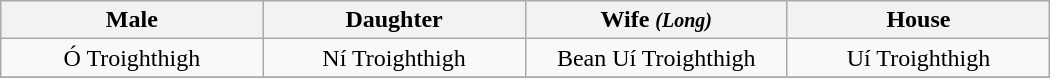<table class="wikitable" style="text-align:right">
<tr>
<th width=20%>Male</th>
<th width=20%>Daughter</th>
<th width=20%>Wife <em><small>(Long)</small></em></th>
<th width=20%>House</th>
</tr>
<tr>
<td align="center">Ó Troighthigh</td>
<td align="center">Ní Troighthigh</td>
<td align="center">Bean Uí Troighthigh</td>
<td align="center">Uí Troighthigh</td>
</tr>
<tr>
</tr>
</table>
